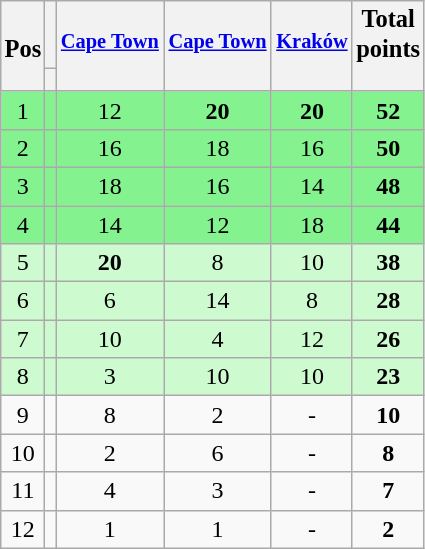<table class="wikitable sortable" style="text-align:center;">
<tr style="font-size:85%;vertical-align:top;">
<th style="border-bottom:1px solid transparent;padding:2px;font-size:120%;"><br>Pos</th>
<th></th>
<th style="border-bottom:1px solid transparent;;"><br><a href='#'>Cape Town</a></th>
<th style="border-bottom:1px solid transparent;;"><br><a href='#'>Cape Town</a></th>
<th style="border-bottom:1px solid transparent;;"><br><a href='#'>Kraków</a></th>
<th style="border-bottom:1px solid transparent;padding:2px;font-size:120%;">Total<br>points</th>
</tr>
<tr style="line-height:8px;">
<th data-sort-type="number" max-width=4em></th>
<th data-sort-type="text" max-width=12em></th>
<th data-sort-type="number" max-width=8em></th>
<th data-sort-type="number" max-width=8em></th>
<th></th>
<th data-sort-type="number" max-width="5em"> </th>
</tr>
<tr bgcolor=83F28F>
<td>1</td>
<td align="left"></td>
<td>12</td>
<td><strong>20</strong></td>
<td><strong>20</strong></td>
<td><strong>52</strong></td>
</tr>
<tr bgcolor="83F28F">
<td>2</td>
<td align=left></td>
<td>16</td>
<td>18</td>
<td>16</td>
<td><strong>50</strong></td>
</tr>
<tr bgcolor=83F28F>
<td>3</td>
<td align=left></td>
<td>18</td>
<td>16</td>
<td>14</td>
<td><strong>48</strong></td>
</tr>
<tr bgcolor=83F28F>
<td>4</td>
<td align="left"></td>
<td>14</td>
<td>12</td>
<td>18</td>
<td><strong>44</strong></td>
</tr>
<tr bgcolor=CEFAD0>
<td>5</td>
<td align=left></td>
<td><strong>20</strong></td>
<td>8</td>
<td>10</td>
<td><strong>38</strong></td>
</tr>
<tr bgcolor=CEFAD0>
<td>6</td>
<td align=left></td>
<td>6</td>
<td>14</td>
<td>8</td>
<td><strong>28</strong></td>
</tr>
<tr bgcolor=CEFAD0>
<td>7</td>
<td align="left"></td>
<td>10</td>
<td>4</td>
<td>12</td>
<td><strong>26</strong></td>
</tr>
<tr bgcolor=CEFAD0>
<td>8</td>
<td align=left></td>
<td>3</td>
<td>10</td>
<td>10</td>
<td><strong>23</strong></td>
</tr>
<tr>
<td>9</td>
<td align="left"></td>
<td>8</td>
<td>2</td>
<td>-</td>
<td><strong>10</strong></td>
</tr>
<tr>
<td>10</td>
<td align=left></td>
<td>2</td>
<td>6</td>
<td>-</td>
<td><strong>8</strong></td>
</tr>
<tr>
<td>11</td>
<td align="left"></td>
<td>4</td>
<td>3</td>
<td>-</td>
<td><strong>7</strong></td>
</tr>
<tr>
<td>12</td>
<td align=left></td>
<td>1</td>
<td>1</td>
<td>-</td>
<td><strong>2</strong></td>
</tr>
</table>
